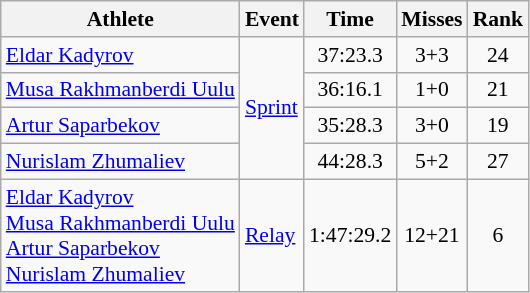<table class=wikitable style=font-size:90%;text-align:center>
<tr>
<th>Athlete</th>
<th>Event</th>
<th>Time</th>
<th>Misses</th>
<th>Rank</th>
</tr>
<tr>
<td align=left><a href='#'>Eldar Kadyrov</a></td>
<td align=left rowspan=4><a href='#'>Sprint</a></td>
<td>37:23.3</td>
<td>3+3</td>
<td>24</td>
</tr>
<tr>
<td align=left><a href='#'>Musa Rakhmanberdi Uulu</a></td>
<td>36:16.1</td>
<td>1+0</td>
<td>21</td>
</tr>
<tr>
<td align=left><a href='#'>Artur Saparbekov</a></td>
<td>35:28.3</td>
<td>3+0</td>
<td>19</td>
</tr>
<tr>
<td align=left><a href='#'>Nurislam Zhumaliev</a></td>
<td>44:28.3</td>
<td>5+2</td>
<td>27</td>
</tr>
<tr>
<td align=left><a href='#'>Eldar Kadyrov</a><br><a href='#'>Musa Rakhmanberdi Uulu</a><br><a href='#'>Artur Saparbekov</a><br><a href='#'>Nurislam Zhumaliev</a></td>
<td align=left><a href='#'>Relay</a></td>
<td>1:47:29.2</td>
<td>12+21</td>
<td>6</td>
</tr>
</table>
